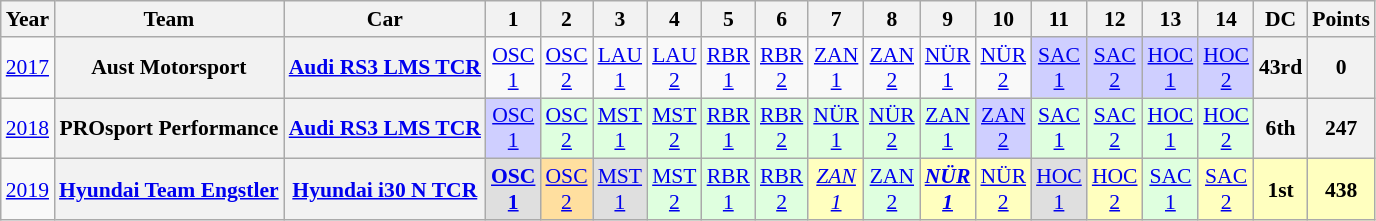<table class="wikitable" style="text-align:center; font-size:90%">
<tr>
<th>Year</th>
<th>Team</th>
<th>Car</th>
<th>1</th>
<th>2</th>
<th>3</th>
<th>4</th>
<th>5</th>
<th>6</th>
<th>7</th>
<th>8</th>
<th>9</th>
<th>10</th>
<th>11</th>
<th>12</th>
<th>13</th>
<th>14</th>
<th>DC</th>
<th>Points</th>
</tr>
<tr>
<td><a href='#'>2017</a></td>
<th>Aust Motorsport</th>
<th><a href='#'>Audi RS3 LMS TCR</a></th>
<td style="background:#;"><a href='#'>OSC<br>1</a></td>
<td style="background:#;"><a href='#'>OSC<br>2</a></td>
<td style="background:#;"><a href='#'>LAU<br>1</a></td>
<td style="background:#;"><a href='#'>LAU<br>2</a></td>
<td style="background:#;"><a href='#'>RBR<br>1</a></td>
<td style="background:#;"><a href='#'>RBR<br>2</a></td>
<td style="background:#;"><a href='#'>ZAN<br>1</a></td>
<td style="background:#;"><a href='#'>ZAN<br>2</a></td>
<td style="background:#;"><a href='#'>NÜR<br>1</a></td>
<td style="background:#;"><a href='#'>NÜR<br>2</a></td>
<td style="background:#CFCFFF;"><a href='#'>SAC<br>1</a><br></td>
<td style="background:#CFCFFF;"><a href='#'>SAC<br>2</a><br></td>
<td style="background:#CFCFFF;"><a href='#'>HOC<br>1</a><br></td>
<td style="background:#CFCFFF;"><a href='#'>HOC<br>2</a><br></td>
<th>43rd</th>
<th>0</th>
</tr>
<tr>
<td><a href='#'>2018</a></td>
<th>PROsport Performance</th>
<th><a href='#'>Audi RS3 LMS TCR</a></th>
<td style="background:#CFCFFF;"><a href='#'>OSC<br>1</a><br></td>
<td style="background:#DFFFDF;"><a href='#'>OSC<br>2</a><br></td>
<td style="background:#DFFFDF;"><a href='#'>MST<br>1</a><br></td>
<td style="background:#DFFFDF;"><a href='#'>MST<br>2</a><br></td>
<td style="background:#DFFFDF;"><a href='#'>RBR<br>1</a><br></td>
<td style="background:#DFFFDF;"><a href='#'>RBR<br>2</a><br></td>
<td style="background:#DFFFDF;"><a href='#'>NÜR<br>1</a><br></td>
<td style="background:#DFFFDF;"><a href='#'>NÜR<br>2</a><br></td>
<td style="background:#DFFFDF;"><a href='#'>ZAN<br>1</a><br></td>
<td style="background:#CFCFFF;"><a href='#'>ZAN<br>2</a><br></td>
<td style="background:#DFFFDF;"><a href='#'>SAC<br>1</a><br></td>
<td style="background:#DFFFDF;"><a href='#'>SAC<br>2</a><br></td>
<td style="background:#DFFFDF;"><a href='#'>HOC<br>1</a><br></td>
<td style="background:#DFFFDF;"><a href='#'>HOC<br>2</a><br></td>
<th>6th</th>
<th>247</th>
</tr>
<tr>
<td><a href='#'>2019</a></td>
<th><a href='#'>Hyundai Team Engstler</a></th>
<th><a href='#'>Hyundai i30 N TCR</a></th>
<td style="background:#DFDFDF;"><strong><a href='#'>OSC<br>1</a></strong><br></td>
<td style="background:#FFDF9F;"><a href='#'>OSC<br>2</a><br></td>
<td style="background:#DFDFDF;"><a href='#'>MST<br>1</a><br></td>
<td style="background:#DFFFDF;"><a href='#'>MST<br>2</a><br></td>
<td style="background:#DFFFDF;"><a href='#'>RBR<br>1</a><br></td>
<td style="background:#DFFFDF;"><a href='#'>RBR<br>2</a><br></td>
<td style="background:#FFFFBF;"><em><a href='#'>ZAN<br>1</a></em><br></td>
<td style="background:#DFFFDF;"><a href='#'>ZAN<br>2</a><br></td>
<td style="background:#FFFFBF;"><strong><em><a href='#'>NÜR<br>1</a></em></strong><br></td>
<td style="background:#FFFFBF;"><a href='#'>NÜR<br>2</a><br></td>
<td style="background:#DFDFDF;"><a href='#'>HOC<br>1</a><br></td>
<td style="background:#FFFFBF;"><a href='#'>HOC<br>2</a><br></td>
<td style="background:#DFFFDF;"><a href='#'>SAC<br>1</a><br></td>
<td style="background:#FFFFBF;"><a href='#'>SAC<br>2</a><br></td>
<th style="background:#FFFFBF;">1st</th>
<th style="background:#FFFFBF;">438</th>
</tr>
</table>
